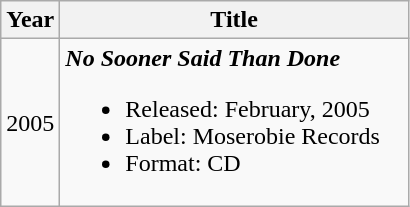<table class="wikitable">
<tr>
<th>Year</th>
<th style="width:225px;">Title</th>
</tr>
<tr>
<td>2005</td>
<td><strong><em>No Sooner Said Than Done</em></strong><br><ul><li>Released: February, 2005</li><li>Label: Moserobie Records </li><li>Format: CD</li></ul></td>
</tr>
</table>
